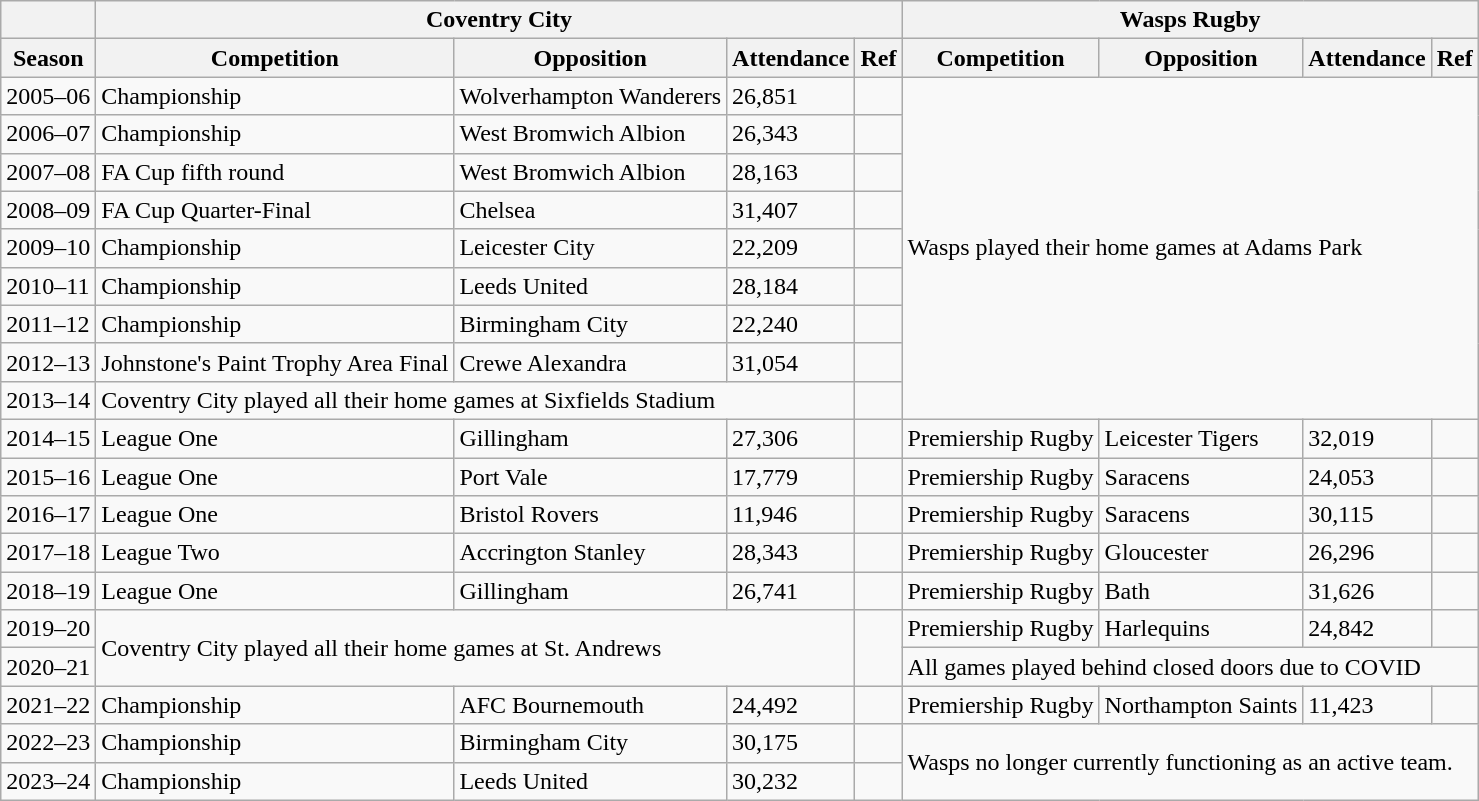<table class="wikitable">
<tr>
<th></th>
<th colspan="4">Coventry City</th>
<th colspan="4">Wasps Rugby</th>
</tr>
<tr>
<th>Season</th>
<th>Competition</th>
<th>Opposition</th>
<th>Attendance</th>
<th>Ref</th>
<th>Competition</th>
<th>Opposition</th>
<th>Attendance</th>
<th>Ref</th>
</tr>
<tr>
<td>2005–06</td>
<td>Championship</td>
<td>Wolverhampton Wanderers</td>
<td>26,851</td>
<td></td>
<td colspan="4" rowspan="9">Wasps played their home games at Adams Park</td>
</tr>
<tr>
<td>2006–07</td>
<td>Championship</td>
<td>West Bromwich Albion</td>
<td>26,343</td>
<td></td>
</tr>
<tr>
<td>2007–08</td>
<td>FA Cup fifth round</td>
<td>West Bromwich Albion</td>
<td>28,163</td>
<td></td>
</tr>
<tr>
<td>2008–09</td>
<td>FA Cup Quarter-Final</td>
<td>Chelsea</td>
<td>31,407</td>
<td></td>
</tr>
<tr>
<td>2009–10</td>
<td>Championship</td>
<td>Leicester City</td>
<td>22,209</td>
<td></td>
</tr>
<tr>
<td>2010–11</td>
<td>Championship</td>
<td>Leeds United</td>
<td>28,184</td>
<td></td>
</tr>
<tr>
<td>2011–12</td>
<td>Championship</td>
<td>Birmingham City</td>
<td>22,240</td>
<td></td>
</tr>
<tr>
<td>2012–13</td>
<td>Johnstone's Paint Trophy Area Final</td>
<td>Crewe Alexandra</td>
<td>31,054</td>
<td></td>
</tr>
<tr>
<td>2013–14</td>
<td colspan="3">Coventry City played all their home games at Sixfields Stadium</td>
<td></td>
</tr>
<tr>
<td>2014–15</td>
<td>League One</td>
<td>Gillingham</td>
<td>27,306</td>
<td></td>
<td>Premiership Rugby</td>
<td>Leicester Tigers</td>
<td>32,019</td>
<td></td>
</tr>
<tr>
<td>2015–16</td>
<td>League One</td>
<td>Port Vale</td>
<td>17,779</td>
<td></td>
<td>Premiership Rugby</td>
<td>Saracens</td>
<td>24,053</td>
<td></td>
</tr>
<tr>
<td>2016–17</td>
<td>League One</td>
<td>Bristol Rovers</td>
<td>11,946</td>
<td></td>
<td>Premiership Rugby</td>
<td>Saracens</td>
<td>30,115</td>
<td></td>
</tr>
<tr>
<td>2017–18</td>
<td>League Two</td>
<td>Accrington Stanley</td>
<td>28,343</td>
<td></td>
<td>Premiership Rugby</td>
<td>Gloucester</td>
<td>26,296</td>
<td></td>
</tr>
<tr>
<td>2018–19</td>
<td>League One</td>
<td>Gillingham</td>
<td>26,741</td>
<td></td>
<td>Premiership Rugby</td>
<td>Bath</td>
<td>31,626</td>
<td></td>
</tr>
<tr>
<td>2019–20</td>
<td colspan="3" rowspan="2">Coventry City played all their home games at St. Andrews</td>
<td rowspan="2"></td>
<td>Premiership Rugby</td>
<td>Harlequins</td>
<td>24,842</td>
<td></td>
</tr>
<tr>
<td>2020–21</td>
<td colspan="4">All games played behind closed doors due to COVID</td>
</tr>
<tr>
<td>2021–22</td>
<td>Championship</td>
<td>AFC Bournemouth</td>
<td>24,492</td>
<td></td>
<td>Premiership Rugby</td>
<td>Northampton Saints</td>
<td>11,423</td>
<td></td>
</tr>
<tr>
<td>2022–23</td>
<td>Championship</td>
<td>Birmingham City</td>
<td>30,175</td>
<td></td>
<td colspan="4" rowspan="2">Wasps no longer currently functioning as an active team.</td>
</tr>
<tr>
<td>2023–24</td>
<td>Championship</td>
<td>Leeds United</td>
<td>30,232</td>
<td></td>
</tr>
</table>
